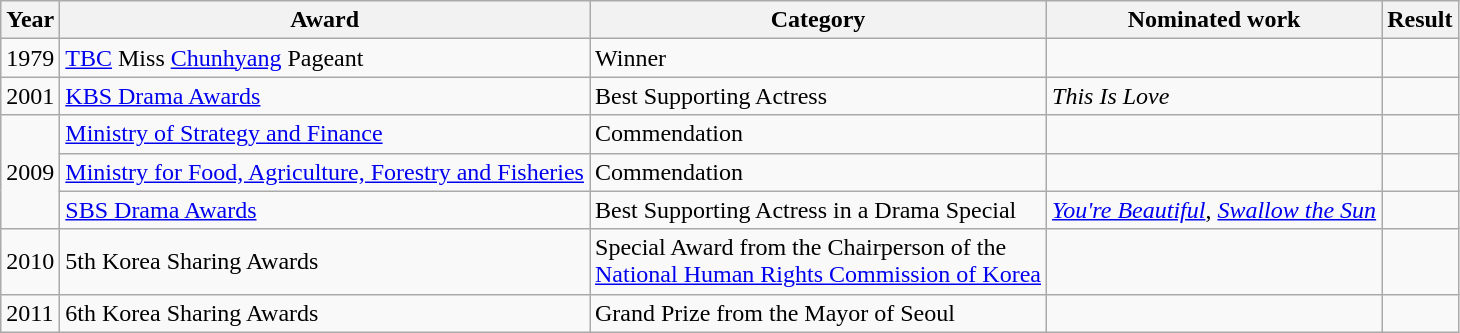<table class="wikitable">
<tr>
<th>Year</th>
<th>Award</th>
<th>Category</th>
<th>Nominated work</th>
<th>Result</th>
</tr>
<tr>
<td>1979</td>
<td><a href='#'>TBC</a> Miss <a href='#'>Chunhyang</a> Pageant</td>
<td>Winner</td>
<td></td>
<td></td>
</tr>
<tr>
<td>2001</td>
<td><a href='#'>KBS Drama Awards</a></td>
<td>Best Supporting Actress</td>
<td><em>This Is Love</em></td>
<td></td>
</tr>
<tr>
<td rowspan=3>2009</td>
<td><a href='#'>Ministry of Strategy and Finance</a></td>
<td>Commendation</td>
<td></td>
<td></td>
</tr>
<tr>
<td><a href='#'>Ministry for Food, Agriculture, Forestry and Fisheries</a></td>
<td>Commendation</td>
<td></td>
<td></td>
</tr>
<tr>
<td><a href='#'>SBS Drama Awards</a></td>
<td>Best Supporting Actress in a Drama Special</td>
<td><em><a href='#'>You're Beautiful</a></em>, <em><a href='#'>Swallow the Sun</a></em></td>
<td></td>
</tr>
<tr>
<td>2010</td>
<td>5th Korea Sharing Awards</td>
<td>Special Award from the Chairperson of the <br> <a href='#'>National Human Rights Commission of Korea</a></td>
<td></td>
<td></td>
</tr>
<tr>
<td>2011</td>
<td>6th Korea Sharing Awards</td>
<td>Grand Prize from the Mayor of Seoul</td>
<td></td>
<td></td>
</tr>
</table>
